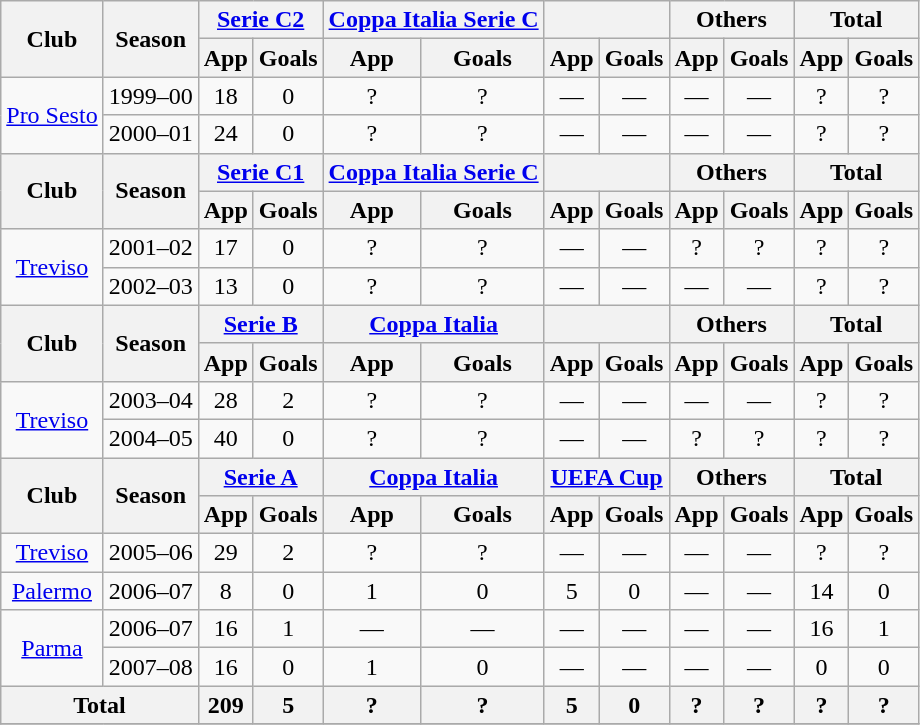<table class="wikitable" style="text-align:center;">
<tr>
<th rowspan="2">Club</th>
<th rowspan="2">Season</th>
<th colspan="2"><a href='#'>Serie C2</a></th>
<th colspan="2"><a href='#'>Coppa Italia Serie C</a></th>
<th colspan="2"></th>
<th colspan="2">Others</th>
<th colspan="2">Total</th>
</tr>
<tr>
<th>App</th>
<th>Goals</th>
<th>App</th>
<th>Goals</th>
<th>App</th>
<th>Goals</th>
<th>App</th>
<th>Goals</th>
<th>App</th>
<th>Goals</th>
</tr>
<tr>
<td rowspan="2"><a href='#'>Pro Sesto</a></td>
<td>1999–00</td>
<td>18</td>
<td>0</td>
<td>?</td>
<td>?</td>
<td>—</td>
<td>—</td>
<td>—</td>
<td>—</td>
<td>?</td>
<td>?</td>
</tr>
<tr>
<td>2000–01</td>
<td>24</td>
<td>0</td>
<td>?</td>
<td>?</td>
<td>—</td>
<td>—</td>
<td>—</td>
<td>—</td>
<td>?</td>
<td>?</td>
</tr>
<tr>
<th rowspan="2">Club</th>
<th rowspan="2">Season</th>
<th colspan="2"><a href='#'>Serie C1</a></th>
<th colspan="2"><a href='#'>Coppa Italia Serie C</a></th>
<th colspan="2"></th>
<th colspan="2">Others</th>
<th colspan="2">Total</th>
</tr>
<tr>
<th>App</th>
<th>Goals</th>
<th>App</th>
<th>Goals</th>
<th>App</th>
<th>Goals</th>
<th>App</th>
<th>Goals</th>
<th>App</th>
<th>Goals</th>
</tr>
<tr>
<td rowspan="2"><a href='#'>Treviso</a></td>
<td>2001–02</td>
<td>17</td>
<td>0</td>
<td>?</td>
<td>?</td>
<td>—</td>
<td>—</td>
<td>?</td>
<td>?</td>
<td>?</td>
<td>?</td>
</tr>
<tr>
<td>2002–03</td>
<td>13</td>
<td>0</td>
<td>?</td>
<td>?</td>
<td>—</td>
<td>—</td>
<td>—</td>
<td>—</td>
<td>?</td>
<td>?</td>
</tr>
<tr>
<th rowspan="2">Club</th>
<th rowspan="2">Season</th>
<th colspan="2"><a href='#'>Serie B</a></th>
<th colspan="2"><a href='#'>Coppa Italia</a></th>
<th colspan="2"></th>
<th colspan="2">Others</th>
<th colspan="2">Total</th>
</tr>
<tr>
<th>App</th>
<th>Goals</th>
<th>App</th>
<th>Goals</th>
<th>App</th>
<th>Goals</th>
<th>App</th>
<th>Goals</th>
<th>App</th>
<th>Goals</th>
</tr>
<tr>
<td rowspan="2"><a href='#'>Treviso</a></td>
<td>2003–04</td>
<td>28</td>
<td>2</td>
<td>?</td>
<td>?</td>
<td>—</td>
<td>—</td>
<td>—</td>
<td>—</td>
<td>?</td>
<td>?</td>
</tr>
<tr>
<td>2004–05</td>
<td>40</td>
<td>0</td>
<td>?</td>
<td>?</td>
<td>—</td>
<td>—</td>
<td>?</td>
<td>?</td>
<td>?</td>
<td>?</td>
</tr>
<tr>
<th rowspan="2">Club</th>
<th rowspan="2">Season</th>
<th colspan="2"><a href='#'>Serie A</a></th>
<th colspan="2"><a href='#'>Coppa Italia</a></th>
<th colspan="2"><a href='#'>UEFA Cup</a></th>
<th colspan="2">Others</th>
<th colspan="2">Total</th>
</tr>
<tr>
<th>App</th>
<th>Goals</th>
<th>App</th>
<th>Goals</th>
<th>App</th>
<th>Goals</th>
<th>App</th>
<th>Goals</th>
<th>App</th>
<th>Goals</th>
</tr>
<tr>
<td rowspan="1"><a href='#'>Treviso</a></td>
<td>2005–06</td>
<td>29</td>
<td>2</td>
<td>?</td>
<td>?</td>
<td>—</td>
<td>—</td>
<td>—</td>
<td>—</td>
<td>?</td>
<td>?</td>
</tr>
<tr>
<td rowspan="1"><a href='#'>Palermo</a></td>
<td>2006–07</td>
<td>8</td>
<td>0</td>
<td>1</td>
<td>0</td>
<td>5</td>
<td>0</td>
<td>—</td>
<td>—</td>
<td>14</td>
<td>0</td>
</tr>
<tr>
<td rowspan="2"><a href='#'>Parma</a></td>
<td>2006–07</td>
<td>16</td>
<td>1</td>
<td>—</td>
<td>—</td>
<td>—</td>
<td>—</td>
<td>—</td>
<td>—</td>
<td>16</td>
<td>1</td>
</tr>
<tr>
<td>2007–08</td>
<td>16</td>
<td>0</td>
<td>1</td>
<td>0</td>
<td>—</td>
<td>—</td>
<td>—</td>
<td>—</td>
<td>0</td>
<td>0</td>
</tr>
<tr>
<th colspan="2">Total</th>
<th>209</th>
<th>5</th>
<th>?</th>
<th>?</th>
<th>5</th>
<th>0</th>
<th>?</th>
<th>?</th>
<th>?</th>
<th>?</th>
</tr>
<tr>
</tr>
</table>
